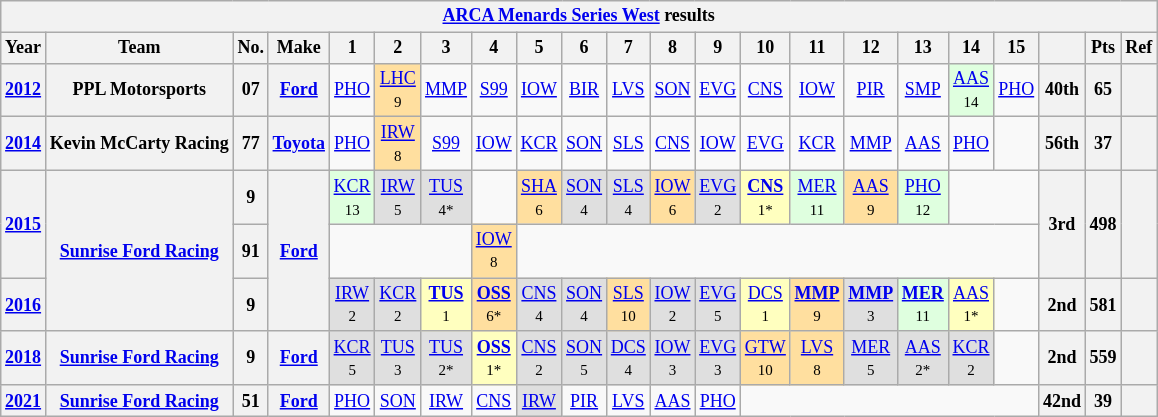<table class="wikitable" style="text-align:center; font-size:75%">
<tr>
<th colspan="22"><a href='#'>ARCA Menards Series West</a> results</th>
</tr>
<tr>
<th>Year</th>
<th>Team</th>
<th>No.</th>
<th>Make</th>
<th>1</th>
<th>2</th>
<th>3</th>
<th>4</th>
<th>5</th>
<th>6</th>
<th>7</th>
<th>8</th>
<th>9</th>
<th>10</th>
<th>11</th>
<th>12</th>
<th>13</th>
<th>14</th>
<th>15</th>
<th></th>
<th>Pts</th>
<th>Ref</th>
</tr>
<tr>
<th><a href='#'>2012</a></th>
<th>PPL Motorsports</th>
<th>07</th>
<th><a href='#'>Ford</a></th>
<td><a href='#'>PHO</a></td>
<td style="background-color:#FFDF9F"><a href='#'>LHC</a><br><small>9</small></td>
<td><a href='#'>MMP</a></td>
<td><a href='#'>S99</a></td>
<td><a href='#'>IOW</a></td>
<td><a href='#'>BIR</a></td>
<td><a href='#'>LVS</a></td>
<td><a href='#'>SON</a></td>
<td><a href='#'>EVG</a></td>
<td><a href='#'>CNS</a></td>
<td><a href='#'>IOW</a></td>
<td><a href='#'>PIR</a></td>
<td><a href='#'>SMP</a></td>
<td style="background-color:#DFFFDF"><a href='#'>AAS</a><br><small>14</small></td>
<td><a href='#'>PHO</a></td>
<th>40th</th>
<th>65</th>
<th></th>
</tr>
<tr>
<th><a href='#'>2014</a></th>
<th>Kevin McCarty Racing</th>
<th>77</th>
<th><a href='#'>Toyota</a></th>
<td><a href='#'>PHO</a></td>
<td style="background-color:#FFDF9F"><a href='#'>IRW</a><br><small>8</small></td>
<td><a href='#'>S99</a></td>
<td><a href='#'>IOW</a></td>
<td><a href='#'>KCR</a></td>
<td><a href='#'>SON</a></td>
<td><a href='#'>SLS</a></td>
<td><a href='#'>CNS</a></td>
<td><a href='#'>IOW</a></td>
<td><a href='#'>EVG</a></td>
<td><a href='#'>KCR</a></td>
<td><a href='#'>MMP</a></td>
<td><a href='#'>AAS</a></td>
<td><a href='#'>PHO</a></td>
<td></td>
<th>56th</th>
<th>37</th>
<th></th>
</tr>
<tr>
<th rowspan=2><a href='#'>2015</a></th>
<th rowspan=3><a href='#'>Sunrise Ford Racing</a></th>
<th>9</th>
<th rowspan=3><a href='#'>Ford</a></th>
<td style="background-color:#DFFFDF"><a href='#'>KCR</a><br><small>13</small></td>
<td style="background-color:#DFDFDF"><a href='#'>IRW</a><br><small>5</small></td>
<td style="background-color:#DFDFDF"><a href='#'>TUS</a><br><small>4*</small></td>
<td></td>
<td style="background-color:#FFDF9F"><a href='#'>SHA</a><br><small>6</small></td>
<td style="background-color:#DFDFDF"><a href='#'>SON</a><br><small>4</small></td>
<td style="background-color:#DFDFDF"><a href='#'>SLS</a><br><small>4</small></td>
<td style="background-color:#FFDF9F"><a href='#'>IOW</a><br><small>6</small></td>
<td style="background-color:#DFDFDF"><a href='#'>EVG</a><br><small>2</small></td>
<td style="background-color:#FFFFBF"><strong><a href='#'>CNS</a></strong><br><small>1*</small></td>
<td style="background-color:#DFFFDF"><a href='#'>MER</a><br><small>11</small></td>
<td style="background-color:#FFDF9F"><a href='#'>AAS</a><br><small>9</small></td>
<td style="background-color:#DFFFDF"><a href='#'>PHO</a><br><small>12</small></td>
<td colspan="2"></td>
<th rowspan=2>3rd</th>
<th rowspan=2>498</th>
<th rowspan=2></th>
</tr>
<tr>
<th>91</th>
<td colspan=3></td>
<td style="background-color:#FFDF9F"><a href='#'>IOW</a><br><small>8</small></td>
<td colspan=11></td>
</tr>
<tr>
<th><a href='#'>2016</a></th>
<th>9</th>
<td style="background-color:#DFDFDF"><a href='#'>IRW</a><br><small>2</small></td>
<td style="background-color:#DFDFDF"><a href='#'>KCR</a><br><small>2</small></td>
<td style="background-color:#FFFFBF"><strong><a href='#'>TUS</a></strong><br><small>1</small></td>
<td style="background-color:#FFDF9F"><strong><a href='#'>OSS</a></strong><br><small>6*</small></td>
<td style="background-color:#DFDFDF"><a href='#'>CNS</a><br><small>4</small></td>
<td style="background-color:#DFDFDF"><a href='#'>SON</a><br><small>4</small></td>
<td style="background-color:#FFDF9F"><a href='#'>SLS</a><br><small>10</small></td>
<td style="background-color:#DFDFDF"><a href='#'>IOW</a><br><small>2</small></td>
<td style="background-color:#DFDFDF"><a href='#'>EVG</a><br><small>5</small></td>
<td style="background-color:#FFFFBF"><a href='#'>DCS</a><br><small>1</small></td>
<td style="background-color:#FFDF9F"><strong><a href='#'>MMP</a></strong><br><small>9</small></td>
<td style="background-color:#DFDFDF"><strong><a href='#'>MMP</a></strong><br><small>3</small></td>
<td style="background-color:#DFFFDF"><strong><a href='#'>MER</a></strong><br><small>11</small></td>
<td style="background-color:#FFFFBF"><a href='#'>AAS</a><br><small>1*</small></td>
<td></td>
<th>2nd</th>
<th>581</th>
<th></th>
</tr>
<tr>
<th><a href='#'>2018</a></th>
<th><a href='#'>Sunrise Ford Racing</a></th>
<th>9</th>
<th><a href='#'>Ford</a></th>
<td style="background-color:#DFDFDF"><a href='#'>KCR</a><br><small>5</small></td>
<td style="background-color:#DFDFDF"><a href='#'>TUS</a><br><small>3</small></td>
<td style="background-color:#DFDFDF"><a href='#'>TUS</a><br><small>2*</small></td>
<td style="background-color:#FFFFBF"><strong><a href='#'>OSS</a></strong><br><small>1*</small></td>
<td style="background-color:#DFDFDF"><a href='#'>CNS</a><br><small>2</small></td>
<td style="background-color:#DFDFDF"><a href='#'>SON</a><br><small>5</small></td>
<td style="background-color:#DFDFDF"><a href='#'>DCS</a><br><small>4</small></td>
<td style="background-color:#DFDFDF"><a href='#'>IOW</a><br><small>3</small></td>
<td style="background-color:#DFDFDF"><a href='#'>EVG</a><br><small>3</small></td>
<td style="background-color:#FFDF9F"><a href='#'>GTW</a><br><small>10</small></td>
<td style="background-color:#FFDF9F"><a href='#'>LVS</a><br><small>8</small></td>
<td style="background-color:#DFDFDF"><a href='#'>MER</a><br><small>5</small></td>
<td style="background-color:#DFDFDF"><a href='#'>AAS</a><br><small>2*</small></td>
<td style="background-color:#DFDFDF"><a href='#'>KCR</a><br><small>2</small></td>
<td></td>
<th>2nd</th>
<th>559</th>
<th></th>
</tr>
<tr>
<th><a href='#'>2021</a></th>
<th><a href='#'>Sunrise Ford Racing</a></th>
<th>51</th>
<th><a href='#'>Ford</a></th>
<td><a href='#'>PHO</a></td>
<td><a href='#'>SON</a></td>
<td><a href='#'>IRW</a></td>
<td><a href='#'>CNS</a></td>
<td style="background:#DFDFDF;"><a href='#'>IRW</a><br></td>
<td><a href='#'>PIR</a></td>
<td><a href='#'>LVS</a></td>
<td><a href='#'>AAS</a></td>
<td><a href='#'>PHO</a></td>
<td colspan=6></td>
<th>42nd</th>
<th>39</th>
<th></th>
</tr>
</table>
